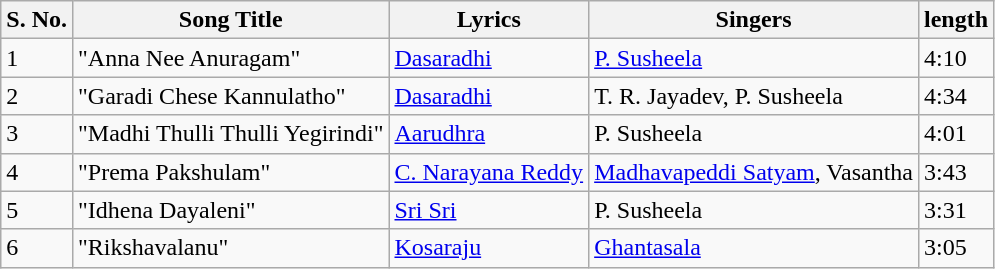<table class="wikitable">
<tr>
<th>S. No.</th>
<th>Song Title</th>
<th>Lyrics</th>
<th>Singers</th>
<th>length</th>
</tr>
<tr>
<td>1</td>
<td>"Anna Nee Anuragam"</td>
<td><a href='#'>Dasaradhi</a></td>
<td><a href='#'>P. Susheela</a></td>
<td>4:10</td>
</tr>
<tr>
<td>2</td>
<td>"Garadi Chese Kannulatho"</td>
<td><a href='#'>Dasaradhi</a></td>
<td>T. R. Jayadev, P. Susheela</td>
<td>4:34</td>
</tr>
<tr>
<td>3</td>
<td>"Madhi Thulli Thulli Yegirindi"</td>
<td><a href='#'>Aarudhra</a></td>
<td>P. Susheela</td>
<td>4:01</td>
</tr>
<tr>
<td>4</td>
<td>"Prema Pakshulam"</td>
<td><a href='#'>C. Narayana Reddy</a></td>
<td><a href='#'>Madhavapeddi Satyam</a>, Vasantha</td>
<td>3:43</td>
</tr>
<tr>
<td>5</td>
<td>"Idhena Dayaleni"</td>
<td><a href='#'>Sri Sri</a></td>
<td>P. Susheela</td>
<td>3:31</td>
</tr>
<tr>
<td>6</td>
<td>"Rikshavalanu"</td>
<td><a href='#'>Kosaraju</a></td>
<td><a href='#'>Ghantasala</a></td>
<td>3:05</td>
</tr>
</table>
